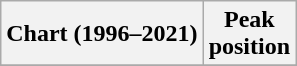<table class="wikitable">
<tr>
<th>Chart (1996–2021)</th>
<th>Peak<br>position</th>
</tr>
<tr>
</tr>
</table>
